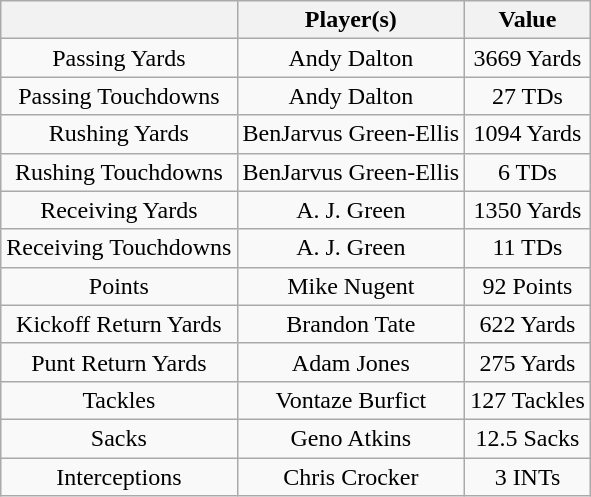<table class="wikitable">
<tr>
<th></th>
<th>Player(s)</th>
<th>Value</th>
</tr>
<tr style="background:#ffddoo; text-align:center;">
<td>Passing Yards</td>
<td>Andy Dalton</td>
<td>3669 Yards</td>
</tr>
<tr style="background:#ffddoo; text-align:center;">
<td>Passing Touchdowns</td>
<td>Andy Dalton</td>
<td>27 TDs</td>
</tr>
<tr style="background:#ffddoo; text-align:center;">
<td>Rushing Yards</td>
<td>BenJarvus Green-Ellis</td>
<td>1094 Yards</td>
</tr>
<tr style="background:#ffddoo; text-align:center;">
<td>Rushing Touchdowns</td>
<td>BenJarvus Green-Ellis</td>
<td>6 TDs</td>
</tr>
<tr style="background:#ffddoo; text-align:center;">
<td>Receiving Yards</td>
<td>A. J. Green</td>
<td>1350 Yards</td>
</tr>
<tr style="background:#ffddoo; text-align:center;">
<td>Receiving Touchdowns</td>
<td>A. J. Green</td>
<td>11 TDs</td>
</tr>
<tr style="background:#ffddoo; text-align:center;">
<td>Points</td>
<td>Mike Nugent</td>
<td>92 Points</td>
</tr>
<tr style="background:#ffddoo; text-align:center;">
<td>Kickoff Return Yards</td>
<td>Brandon Tate</td>
<td>622 Yards</td>
</tr>
<tr style="background:#ffddoo; text-align:center;">
<td>Punt Return Yards</td>
<td>Adam Jones</td>
<td>275 Yards</td>
</tr>
<tr style="background:#ffddoo; text-align:center;">
<td>Tackles</td>
<td>Vontaze Burfict</td>
<td>127 Tackles</td>
</tr>
<tr style="background:#ffddoo; text-align:center;">
<td>Sacks</td>
<td>Geno Atkins</td>
<td>12.5 Sacks</td>
</tr>
<tr style="background:#ffddoo; text-align:center;">
<td>Interceptions</td>
<td>Chris Crocker</td>
<td>3 INTs</td>
</tr>
</table>
